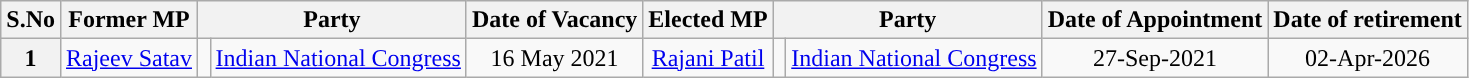<table class="wikitable sortable">
<tr>
<th>S.No</th>
<th>Former MP</th>
<th colspan="2">Party</th>
<th>Date of Vacancy</th>
<th>Elected MP</th>
<th colspan="2">Party</th>
<th><strong>Date of Appointment</strong></th>
<th>Date of retirement</th>
</tr>
<tr style="text-align:center;">
<th>1</th>
<td><a href='#'>Rajeev Satav</a></td>
<td width="1px"></td>
<td><a href='#'>Indian National Congress</a></td>
<td>16 May 2021</td>
<td><a href='#'>Rajani Patil</a></td>
<td width="1px"></td>
<td><a href='#'>Indian National Congress</a></td>
<td>27-Sep-2021</td>
<td>02-Apr-2026</td>
</tr>
</table>
